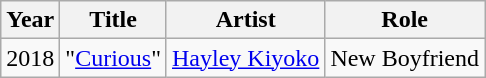<table class="wikitable">
<tr>
<th>Year</th>
<th>Title</th>
<th>Artist</th>
<th>Role</th>
</tr>
<tr>
<td>2018</td>
<td>"<a href='#'>Curious</a>"</td>
<td><a href='#'>Hayley Kiyoko</a></td>
<td>New Boyfriend</td>
</tr>
</table>
